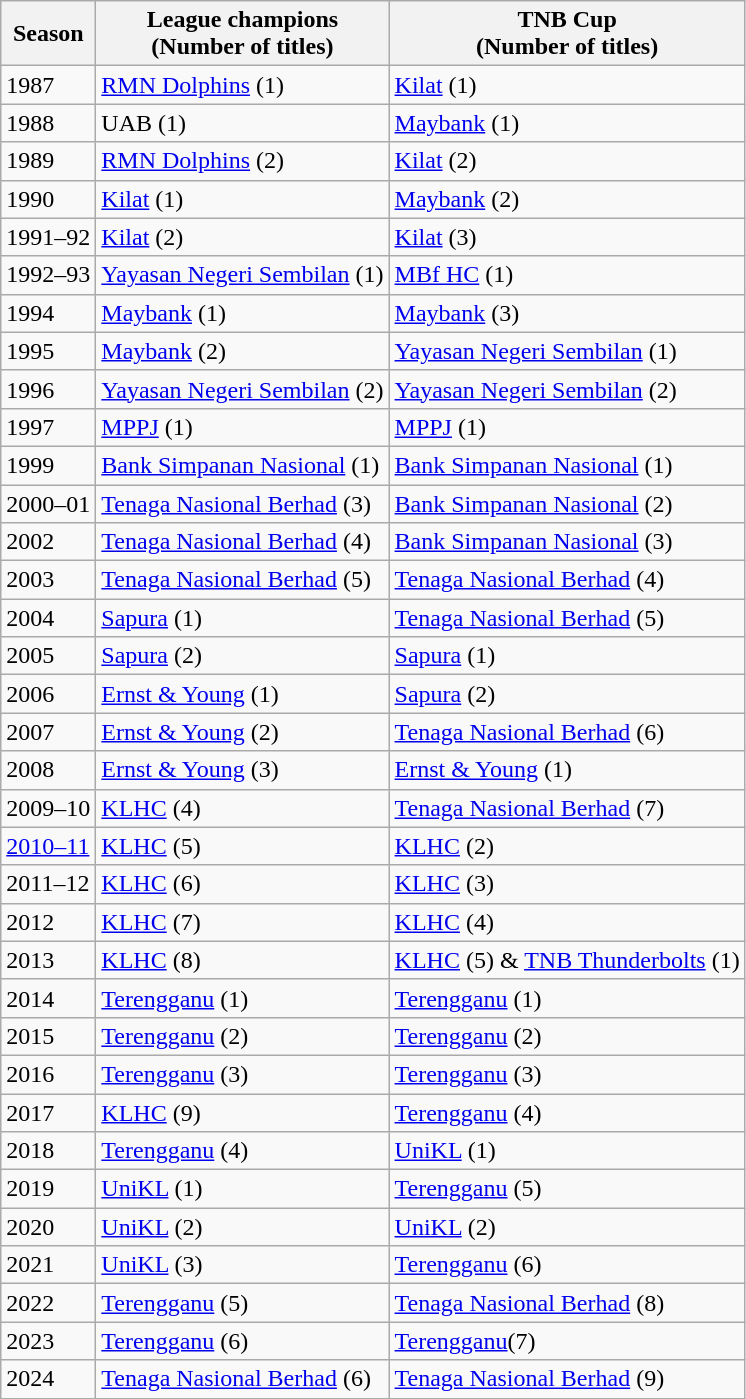<table class="wikitable">
<tr>
<th>Season</th>
<th>League champions<br>(Number of titles)</th>
<th>TNB Cup<br>(Number of titles)</th>
</tr>
<tr>
<td>1987</td>
<td><a href='#'>RMN Dolphins</a> (1)</td>
<td><a href='#'>Kilat</a> (1)</td>
</tr>
<tr>
<td>1988</td>
<td>UAB (1)</td>
<td><a href='#'>Maybank</a> (1)</td>
</tr>
<tr>
<td>1989</td>
<td><a href='#'>RMN Dolphins</a> (2)</td>
<td><a href='#'>Kilat</a> (2)</td>
</tr>
<tr>
<td>1990</td>
<td><a href='#'>Kilat</a> (1)</td>
<td><a href='#'>Maybank</a> (2)</td>
</tr>
<tr>
<td>1991–92</td>
<td><a href='#'>Kilat</a> (2)</td>
<td><a href='#'>Kilat</a> (3)</td>
</tr>
<tr>
<td>1992–93</td>
<td><a href='#'>Yayasan Negeri Sembilan</a> (1)</td>
<td><a href='#'>MBf HC</a> (1)</td>
</tr>
<tr>
<td>1994</td>
<td><a href='#'>Maybank</a> (1)</td>
<td><a href='#'>Maybank</a> (3)</td>
</tr>
<tr>
<td>1995</td>
<td><a href='#'>Maybank</a> (2)</td>
<td><a href='#'>Yayasan Negeri Sembilan</a> (1)</td>
</tr>
<tr>
<td>1996</td>
<td><a href='#'>Yayasan Negeri Sembilan</a> (2)</td>
<td><a href='#'>Yayasan Negeri Sembilan</a> (2)</td>
</tr>
<tr>
<td>1997</td>
<td><a href='#'>MPPJ</a> (1)</td>
<td><a href='#'>MPPJ</a> (1)</td>
</tr>
<tr>
<td>1999</td>
<td><a href='#'>Bank Simpanan Nasional</a> (1)</td>
<td><a href='#'>Bank Simpanan Nasional</a> (1)</td>
</tr>
<tr>
<td>2000–01</td>
<td><a href='#'>Tenaga Nasional Berhad</a> (3)</td>
<td><a href='#'>Bank Simpanan Nasional</a> (2)</td>
</tr>
<tr>
<td>2002</td>
<td><a href='#'>Tenaga Nasional Berhad</a> (4)</td>
<td><a href='#'>Bank Simpanan Nasional</a> (3)</td>
</tr>
<tr>
<td>2003</td>
<td><a href='#'>Tenaga Nasional Berhad</a> (5)</td>
<td><a href='#'>Tenaga Nasional Berhad</a> (4)</td>
</tr>
<tr>
<td>2004</td>
<td><a href='#'>Sapura</a> (1)</td>
<td><a href='#'>Tenaga Nasional Berhad</a> (5)</td>
</tr>
<tr>
<td>2005</td>
<td><a href='#'>Sapura</a> (2)</td>
<td><a href='#'>Sapura</a> (1)</td>
</tr>
<tr>
<td>2006</td>
<td><a href='#'>Ernst & Young</a> (1)</td>
<td><a href='#'>Sapura</a> (2)</td>
</tr>
<tr>
<td>2007</td>
<td><a href='#'>Ernst & Young</a> (2)</td>
<td><a href='#'>Tenaga Nasional Berhad</a> (6)</td>
</tr>
<tr>
<td>2008</td>
<td><a href='#'>Ernst & Young</a> (3)</td>
<td><a href='#'>Ernst & Young</a> (1)</td>
</tr>
<tr>
<td>2009–10</td>
<td><a href='#'>KLHC</a> (4)</td>
<td><a href='#'>Tenaga Nasional Berhad</a> (7)</td>
</tr>
<tr>
<td><a href='#'>2010–11</a></td>
<td><a href='#'>KLHC</a> (5)</td>
<td><a href='#'>KLHC</a> (2)</td>
</tr>
<tr>
<td>2011–12</td>
<td><a href='#'>KLHC</a> (6)</td>
<td><a href='#'>KLHC</a> (3)</td>
</tr>
<tr>
<td>2012</td>
<td><a href='#'>KLHC</a> (7)</td>
<td><a href='#'>KLHC</a> (4)</td>
</tr>
<tr>
<td>2013</td>
<td><a href='#'>KLHC</a> (8)</td>
<td><a href='#'>KLHC</a> (5) & <a href='#'>TNB Thunderbolts</a> (1)</td>
</tr>
<tr>
<td>2014</td>
<td><a href='#'>Terengganu</a> (1)</td>
<td><a href='#'>Terengganu</a> (1)</td>
</tr>
<tr>
<td>2015</td>
<td><a href='#'>Terengganu</a> (2)</td>
<td><a href='#'>Terengganu</a> (2)</td>
</tr>
<tr>
<td>2016</td>
<td><a href='#'>Terengganu</a> (3)</td>
<td><a href='#'>Terengganu</a> (3)</td>
</tr>
<tr>
<td>2017</td>
<td><a href='#'>KLHC</a> (9)</td>
<td><a href='#'>Terengganu</a> (4)</td>
</tr>
<tr>
<td>2018</td>
<td><a href='#'>Terengganu</a> (4)</td>
<td><a href='#'>UniKL</a> (1)</td>
</tr>
<tr>
<td>2019</td>
<td><a href='#'>UniKL</a> (1)</td>
<td><a href='#'>Terengganu</a> (5)</td>
</tr>
<tr>
<td>2020</td>
<td><a href='#'>UniKL</a> (2)</td>
<td><a href='#'>UniKL</a> (2)</td>
</tr>
<tr>
<td>2021</td>
<td><a href='#'>UniKL</a> (3)</td>
<td><a href='#'>Terengganu</a> (6)</td>
</tr>
<tr>
<td>2022</td>
<td><a href='#'>Terengganu</a> (5)</td>
<td><a href='#'>Tenaga Nasional Berhad</a> (8)</td>
</tr>
<tr>
<td>2023</td>
<td><a href='#'>Terengganu</a> (6)</td>
<td><a href='#'>Terengganu</a>(7)</td>
</tr>
<tr>
<td>2024</td>
<td><a href='#'>Tenaga Nasional Berhad</a> (6)</td>
<td><a href='#'>Tenaga Nasional Berhad</a> (9)</td>
</tr>
</table>
